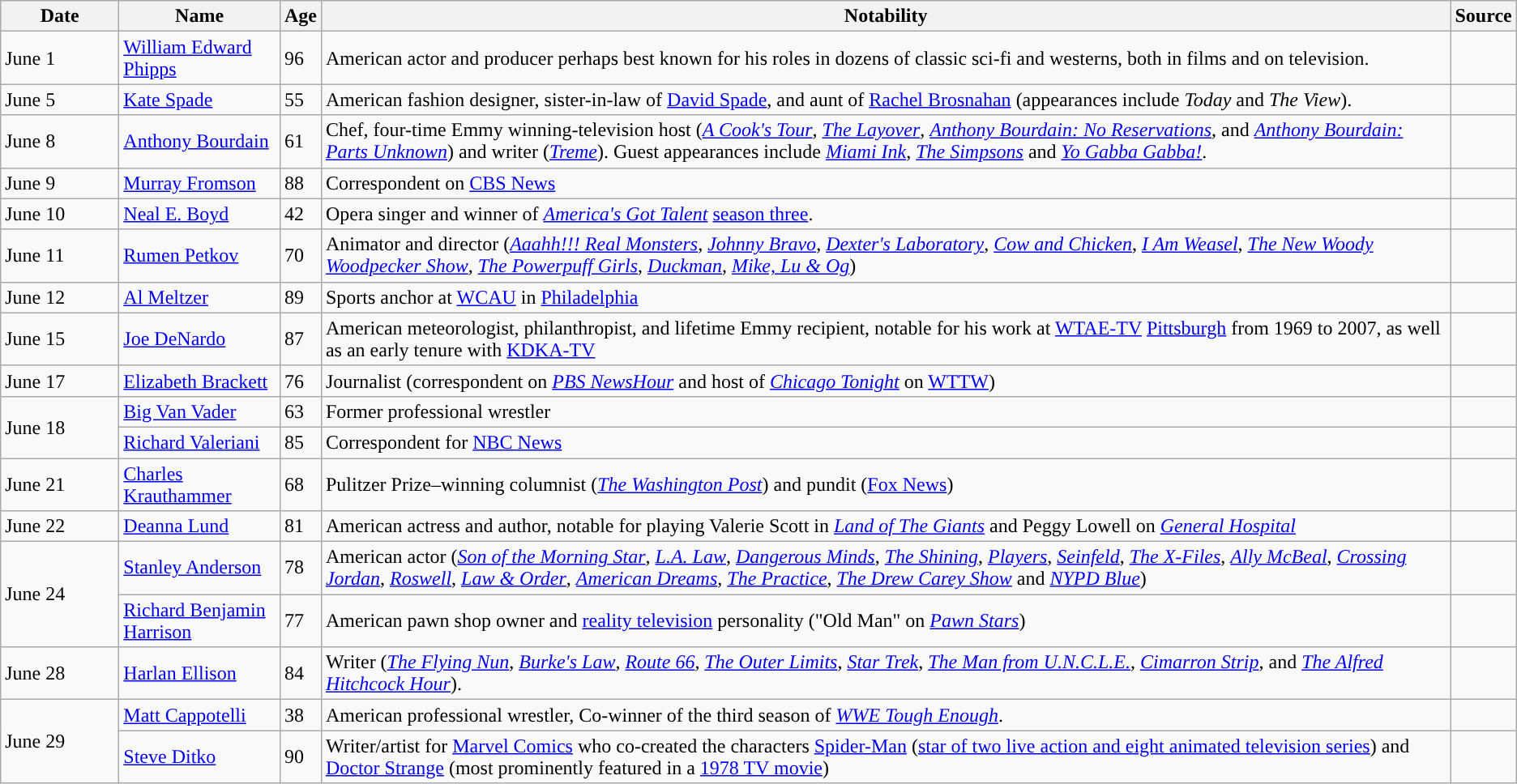<table class="wikitable sortable">
<tr ">
<th width=90>Date</th>
<th width=125>Name</th>
<th>Age</th>
<th class="unsortable">Notability</th>
<th class="unsortable">Source</th>
</tr>
<tr>
<td>June 1</td>
<td><a href='#'>William Edward Phipps</a></td>
<td>96</td>
<td>American actor and producer perhaps best known for his roles in dozens of classic sci-fi and westerns, both in films and on television.</td>
<td></td>
</tr>
<tr>
<td>June 5</td>
<td><a href='#'>Kate Spade</a></td>
<td>55</td>
<td>American fashion designer, sister-in-law of <a href='#'>David Spade</a>, and aunt of <a href='#'>Rachel Brosnahan</a> (appearances include <em>Today</em> and <em>The View</em>).</td>
<td></td>
</tr>
<tr>
<td>June 8</td>
<td><a href='#'>Anthony Bourdain</a></td>
<td>61</td>
<td>Chef, four-time Emmy winning-television host (<em><a href='#'>A Cook's Tour</a></em>, <em><a href='#'>The Layover</a></em>, <em><a href='#'>Anthony Bourdain: No Reservations</a></em>, and <em><a href='#'>Anthony Bourdain: Parts Unknown</a></em>) and writer (<em><a href='#'>Treme</a></em>). Guest appearances include <em><a href='#'>Miami Ink</a></em>, <em><a href='#'>The Simpsons</a></em> and <em><a href='#'>Yo Gabba Gabba!</a></em>.</td>
<td></td>
</tr>
<tr>
<td>June 9</td>
<td><a href='#'>Murray Fromson</a></td>
<td>88</td>
<td>Correspondent on <a href='#'>CBS News</a></td>
<td></td>
</tr>
<tr>
<td>June 10</td>
<td><a href='#'>Neal E. Boyd</a></td>
<td>42</td>
<td>Opera singer and winner of <em><a href='#'>America's Got Talent</a></em> <a href='#'>season three</a>.</td>
<td></td>
</tr>
<tr>
<td>June 11</td>
<td><a href='#'>Rumen Petkov</a></td>
<td>70</td>
<td>Animator and director (<em><a href='#'>Aaahh!!! Real Monsters</a></em>, <em><a href='#'>Johnny Bravo</a></em>, <em><a href='#'>Dexter's Laboratory</a></em>, <em><a href='#'>Cow and Chicken</a></em>, <em><a href='#'>I Am Weasel</a></em>, <em><a href='#'>The New Woody Woodpecker Show</a></em>, <em><a href='#'>The Powerpuff Girls</a></em>, <em><a href='#'>Duckman</a></em>, <em><a href='#'>Mike, Lu & Og</a></em>)</td>
<td></td>
</tr>
<tr>
<td>June 12</td>
<td><a href='#'>Al Meltzer</a></td>
<td>89</td>
<td>Sports anchor at <a href='#'>WCAU</a> in <a href='#'>Philadelphia</a></td>
<td></td>
</tr>
<tr>
<td>June 15</td>
<td><a href='#'>Joe DeNardo</a></td>
<td>87</td>
<td>American meteorologist, philanthropist, and lifetime Emmy recipient, notable for his work at <a href='#'>WTAE-TV</a> <a href='#'>Pittsburgh</a> from 1969 to 2007, as well as an early tenure with <a href='#'>KDKA-TV</a></td>
<td></td>
</tr>
<tr>
<td>June 17</td>
<td><a href='#'>Elizabeth Brackett</a></td>
<td>76</td>
<td>Journalist (correspondent on <em><a href='#'>PBS NewsHour</a></em> and host of <em><a href='#'>Chicago Tonight</a></em> on <a href='#'>WTTW</a>)</td>
<td></td>
</tr>
<tr>
<td rowspan="2">June 18</td>
<td><a href='#'>Big Van Vader</a></td>
<td>63</td>
<td>Former professional wrestler</td>
<td></td>
</tr>
<tr>
<td><a href='#'>Richard Valeriani</a></td>
<td>85</td>
<td>Correspondent for <a href='#'>NBC News</a></td>
<td></td>
</tr>
<tr>
<td>June 21</td>
<td><a href='#'>Charles Krauthammer</a></td>
<td>68</td>
<td>Pulitzer Prize–winning columnist (<em><a href='#'>The Washington Post</a></em>) and pundit (<a href='#'>Fox News</a>)</td>
<td></td>
</tr>
<tr>
<td>June 22</td>
<td><a href='#'>Deanna Lund</a></td>
<td>81</td>
<td>American actress and author, notable for playing Valerie Scott in <em><a href='#'>Land of The Giants</a></em> and Peggy Lowell on <em><a href='#'>General Hospital</a></em></td>
<td></td>
</tr>
<tr>
<td rowspan="2">June 24</td>
<td><a href='#'>Stanley Anderson</a></td>
<td>78</td>
<td>American actor (<em><a href='#'>Son of the Morning Star</a></em>, <em><a href='#'>L.A. Law</a></em>, <em><a href='#'>Dangerous Minds</a></em>, <em><a href='#'>The Shining</a></em>, <em><a href='#'>Players</a></em>, <em><a href='#'>Seinfeld</a></em>, <em><a href='#'>The X-Files</a></em>, <em><a href='#'>Ally McBeal</a></em>, <em><a href='#'>Crossing Jordan</a></em>, <em><a href='#'>Roswell</a></em>, <em><a href='#'>Law & Order</a></em>, <em><a href='#'>American Dreams</a></em>, <em><a href='#'>The Practice</a></em>, <em><a href='#'>The Drew Carey Show</a></em> and <em><a href='#'>NYPD Blue</a></em>)</td>
<td></td>
</tr>
<tr>
<td><a href='#'>Richard Benjamin Harrison</a></td>
<td>77</td>
<td>American pawn shop owner and <a href='#'>reality television</a> personality ("Old Man" on <em><a href='#'>Pawn Stars</a></em>)</td>
<td></td>
</tr>
<tr>
<td>June 28</td>
<td><a href='#'>Harlan Ellison</a></td>
<td>84</td>
<td>Writer (<em><a href='#'>The Flying Nun</a></em>, <em><a href='#'>Burke's Law</a></em>, <em><a href='#'>Route 66</a>,</em> <em><a href='#'>The Outer Limits</a></em>, <em><a href='#'>Star Trek</a></em>, <em><a href='#'>The Man from U.N.C.L.E.</a></em>, <em><a href='#'>Cimarron Strip</a></em>, and <em><a href='#'>The Alfred Hitchcock Hour</a></em>).</td>
<td></td>
</tr>
<tr>
<td rowspan=2>June 29</td>
<td><a href='#'>Matt Cappotelli</a></td>
<td>38</td>
<td>American professional wrestler, Co-winner of the third season of <em><a href='#'>WWE Tough Enough</a></em>.</td>
<td></td>
</tr>
<tr>
<td><a href='#'>Steve Ditko</a></td>
<td>90</td>
<td>Writer/artist for <a href='#'>Marvel Comics</a> who co-created the characters <a href='#'>Spider-Man</a> (<a href='#'>star of two live action and eight animated television series</a>) and <a href='#'>Doctor Strange</a> (most prominently featured in a <a href='#'>1978 TV movie</a>)</td>
<td></td>
</tr>
</table>
